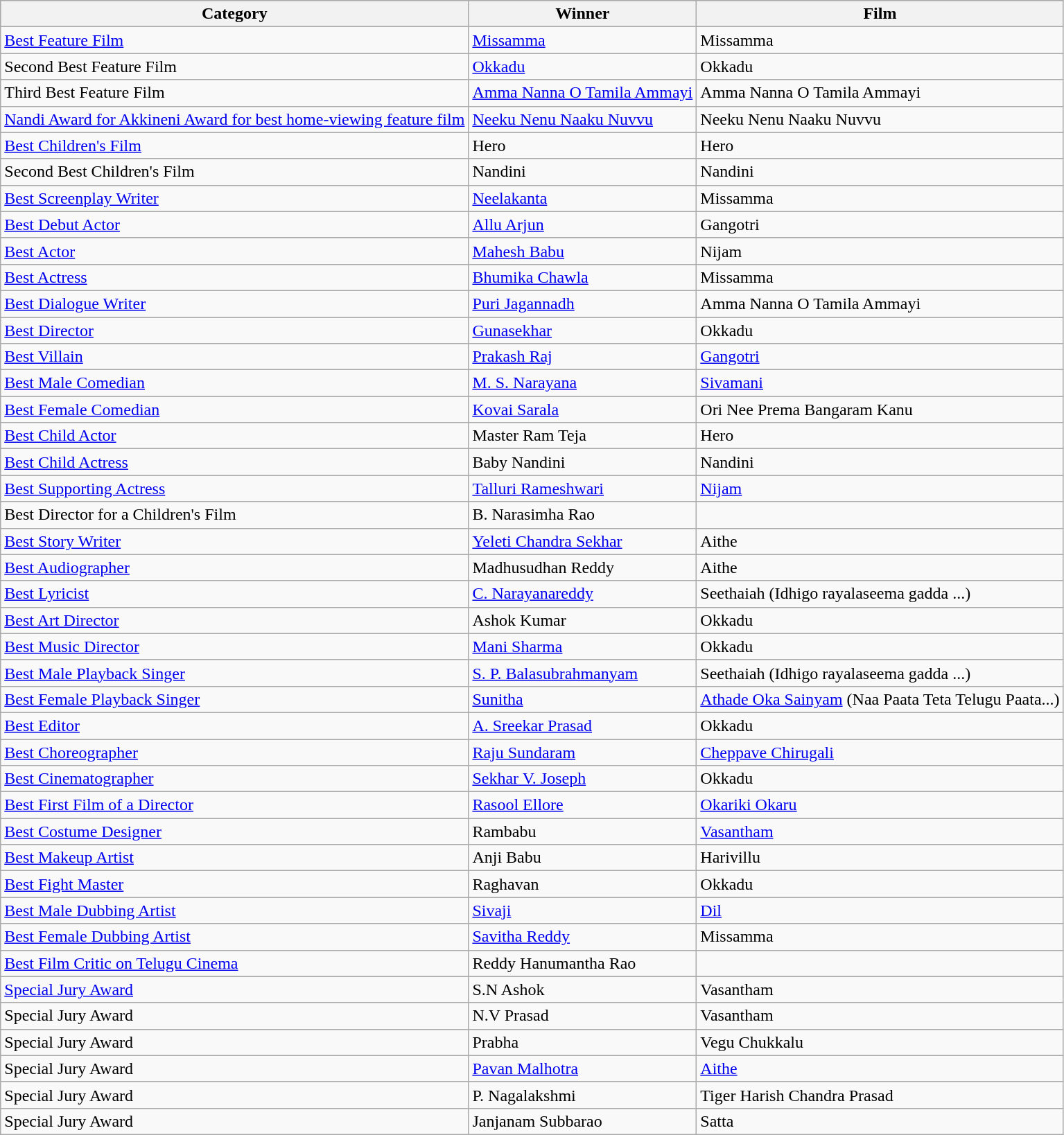<table class="wikitable">
<tr style="background:#cccccf; text-align:center;">
<th>Category</th>
<th>Winner</th>
<th>Film</th>
</tr>
<tr>
<td><a href='#'>Best Feature Film</a></td>
<td><a href='#'>Missamma</a></td>
<td>Missamma</td>
</tr>
<tr>
<td>Second Best Feature Film</td>
<td><a href='#'>Okkadu</a></td>
<td>Okkadu</td>
</tr>
<tr>
<td>Third Best Feature Film</td>
<td><a href='#'>Amma Nanna O Tamila Ammayi</a></td>
<td>Amma Nanna O Tamila Ammayi</td>
</tr>
<tr>
<td><a href='#'>Nandi Award for Akkineni Award for best home-viewing feature film</a></td>
<td><a href='#'>Neeku Nenu Naaku Nuvvu</a></td>
<td>Neeku Nenu Naaku Nuvvu</td>
</tr>
<tr>
<td><a href='#'>Best Children's Film</a></td>
<td>Hero</td>
<td>Hero</td>
</tr>
<tr>
<td>Second Best Children's Film</td>
<td>Nandini</td>
<td>Nandini</td>
</tr>
<tr>
<td><a href='#'>Best Screenplay Writer</a></td>
<td><a href='#'>Neelakanta</a></td>
<td>Missamma</td>
</tr>
<tr>
<td><a href='#'>Best Debut Actor</a></td>
<td><a href='#'>Allu Arjun</a></td>
<td>Gangotri</td>
</tr>
<tr>
</tr>
<tr>
<td><a href='#'>Best Actor</a></td>
<td><a href='#'>Mahesh Babu</a></td>
<td>Nijam</td>
</tr>
<tr>
<td><a href='#'>Best Actress</a></td>
<td><a href='#'>Bhumika Chawla</a></td>
<td>Missamma</td>
</tr>
<tr>
<td><a href='#'>Best Dialogue Writer</a></td>
<td><a href='#'>Puri Jagannadh</a></td>
<td>Amma Nanna O Tamila Ammayi</td>
</tr>
<tr>
<td><a href='#'>Best Director</a></td>
<td><a href='#'>Gunasekhar</a></td>
<td>Okkadu</td>
</tr>
<tr>
<td><a href='#'>Best Villain</a></td>
<td><a href='#'>Prakash Raj</a></td>
<td><a href='#'>Gangotri</a></td>
</tr>
<tr>
<td><a href='#'>Best Male Comedian</a></td>
<td><a href='#'>M. S. Narayana</a></td>
<td><a href='#'>Sivamani</a></td>
</tr>
<tr>
<td><a href='#'>Best Female Comedian</a></td>
<td><a href='#'>Kovai Sarala</a></td>
<td>Ori Nee Prema Bangaram Kanu</td>
</tr>
<tr>
<td><a href='#'>Best Child Actor</a></td>
<td>Master Ram Teja</td>
<td>Hero</td>
</tr>
<tr>
<td><a href='#'>Best Child Actress</a></td>
<td>Baby Nandini</td>
<td>Nandini</td>
</tr>
<tr>
<td><a href='#'>Best Supporting Actress</a></td>
<td><a href='#'>Talluri Rameshwari</a></td>
<td><a href='#'>Nijam</a></td>
</tr>
<tr>
<td>Best Director for a Children's Film</td>
<td>B. Narasimha Rao</td>
<td></td>
</tr>
<tr>
<td><a href='#'>Best Story Writer</a></td>
<td><a href='#'>Yeleti Chandra Sekhar</a></td>
<td>Aithe</td>
</tr>
<tr>
<td><a href='#'>Best Audiographer</a></td>
<td>Madhusudhan Reddy</td>
<td>Aithe</td>
</tr>
<tr>
<td><a href='#'>Best Lyricist</a></td>
<td><a href='#'>C. Narayanareddy</a></td>
<td>Seethaiah (Idhigo rayalaseema gadda ...)</td>
</tr>
<tr>
<td><a href='#'>Best Art Director</a></td>
<td>Ashok Kumar</td>
<td>Okkadu</td>
</tr>
<tr>
<td><a href='#'>Best Music Director</a></td>
<td><a href='#'>Mani Sharma</a></td>
<td>Okkadu</td>
</tr>
<tr>
<td><a href='#'>Best Male Playback Singer</a></td>
<td><a href='#'>S. P. Balasubrahmanyam</a></td>
<td>Seethaiah (Idhigo rayalaseema gadda ...)</td>
</tr>
<tr>
<td><a href='#'>Best Female Playback Singer</a></td>
<td><a href='#'>Sunitha</a></td>
<td><a href='#'>Athade Oka Sainyam</a> (Naa Paata Teta Telugu Paata...)</td>
</tr>
<tr>
<td><a href='#'>Best Editor</a></td>
<td><a href='#'>A. Sreekar Prasad</a></td>
<td>Okkadu</td>
</tr>
<tr>
<td><a href='#'>Best Choreographer</a></td>
<td><a href='#'>Raju Sundaram</a></td>
<td><a href='#'>Cheppave Chirugali</a></td>
</tr>
<tr>
<td><a href='#'>Best Cinematographer</a></td>
<td><a href='#'>Sekhar V. Joseph</a></td>
<td>Okkadu</td>
</tr>
<tr>
<td><a href='#'>Best First Film of a Director</a></td>
<td><a href='#'>Rasool Ellore</a></td>
<td><a href='#'>Okariki Okaru</a></td>
</tr>
<tr>
<td><a href='#'>Best Costume Designer</a></td>
<td>Rambabu</td>
<td><a href='#'>Vasantham</a></td>
</tr>
<tr>
<td><a href='#'>Best Makeup Artist</a></td>
<td>Anji Babu</td>
<td>Harivillu</td>
</tr>
<tr>
<td><a href='#'>Best Fight Master</a></td>
<td>Raghavan</td>
<td>Okkadu</td>
</tr>
<tr>
<td><a href='#'>Best Male Dubbing Artist</a></td>
<td><a href='#'>Sivaji</a></td>
<td><a href='#'>Dil</a></td>
</tr>
<tr>
<td><a href='#'>Best Female Dubbing Artist</a></td>
<td><a href='#'>Savitha Reddy</a></td>
<td>Missamma</td>
</tr>
<tr>
<td><a href='#'>Best Film Critic on Telugu Cinema</a></td>
<td>Reddy Hanumantha Rao</td>
<td></td>
</tr>
<tr>
<td><a href='#'>Special Jury Award</a></td>
<td>S.N Ashok</td>
<td>Vasantham</td>
</tr>
<tr>
<td>Special Jury Award</td>
<td>N.V Prasad</td>
<td>Vasantham</td>
</tr>
<tr>
<td>Special Jury Award</td>
<td>Prabha</td>
<td>Vegu Chukkalu</td>
</tr>
<tr>
<td>Special Jury Award</td>
<td><a href='#'>Pavan Malhotra</a></td>
<td><a href='#'>Aithe</a></td>
</tr>
<tr>
<td>Special Jury Award</td>
<td>P. Nagalakshmi</td>
<td>Tiger Harish Chandra Prasad</td>
</tr>
<tr>
<td>Special Jury Award</td>
<td>Janjanam Subbarao</td>
<td>Satta</td>
</tr>
</table>
